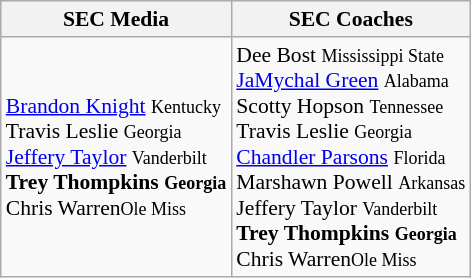<table class="wikitable" style="white-space:nowrap; font-size:90%;">
<tr>
<th>SEC Media</th>
<th>SEC Coaches</th>
</tr>
<tr>
<td><a href='#'>Brandon Knight</a> <small>Kentucky</small><br>Travis Leslie <small>Georgia</small><br><a href='#'>Jeffery Taylor</a> <small>Vanderbilt</small><br><strong>Trey Thompkins <small>Georgia</small></strong><br>Chris Warren<small>Ole Miss</small></td>
<td>Dee Bost <small>Mississippi State</small><br><a href='#'>JaMychal Green</a> <small>Alabama</small><br>Scotty Hopson <small>Tennessee</small><br>Travis Leslie <small>Georgia</small><br><a href='#'>Chandler Parsons</a> <small>Florida</small><br>Marshawn Powell <small>Arkansas</small><br>Jeffery Taylor <small>Vanderbilt</small><br><strong>Trey Thompkins <small>Georgia</small></strong><br>Chris Warren<small>Ole Miss</small></td>
</tr>
</table>
